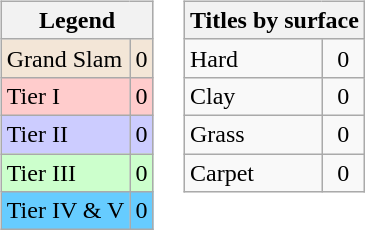<table>
<tr valign=top>
<td><br><table class="wikitable sortable mw-collapsible mw-collapsed">
<tr>
<th colspan=2>Legend</th>
</tr>
<tr bgcolor="#f3e6d7">
<td>Grand Slam</td>
<td align="center">0</td>
</tr>
<tr bgcolor="#ffcccc">
<td>Tier I</td>
<td align="center">0</td>
</tr>
<tr bgcolor="#ccccff">
<td>Tier II</td>
<td align="center">0</td>
</tr>
<tr bgcolor="#CCFFCC">
<td>Tier III</td>
<td align="center">0</td>
</tr>
<tr bgcolor="#66CCFF">
<td>Tier IV & V</td>
<td align="center">0</td>
</tr>
</table>
</td>
<td><br><table class="wikitable sortable mw-collapsible mw-collapsed">
<tr>
<th colspan=2>Titles by surface</th>
</tr>
<tr>
<td>Hard</td>
<td align="center">0</td>
</tr>
<tr>
<td>Clay</td>
<td align="center">0</td>
</tr>
<tr>
<td>Grass</td>
<td align="center">0</td>
</tr>
<tr>
<td>Carpet</td>
<td align="center">0</td>
</tr>
</table>
</td>
</tr>
</table>
